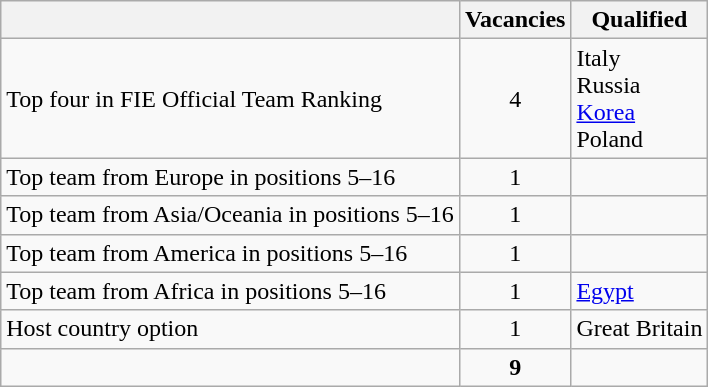<table class="wikitable">
<tr>
<th></th>
<th>Vacancies</th>
<th>Qualified</th>
</tr>
<tr>
<td>Top four in FIE Official Team Ranking</td>
<td style="text-align:center;">4</td>
<td> Italy  <br>  Russia  <br>    <a href='#'>Korea</a> <br>    Poland</td>
</tr>
<tr>
<td>Top team from Europe in positions 5–16</td>
<td style="text-align:center;">1</td>
<td></td>
</tr>
<tr>
<td>Top team from Asia/Oceania in positions 5–16</td>
<td style="text-align:center;">1</td>
<td></td>
</tr>
<tr>
<td>Top team from America in positions 5–16</td>
<td style="text-align:center;">1</td>
<td></td>
</tr>
<tr>
<td>Top team from Africa in positions 5–16</td>
<td style="text-align:center;">1</td>
<td> <a href='#'>Egypt</a></td>
</tr>
<tr>
<td>Host country option</td>
<td style="text-align:center;">1</td>
<td> Great Britain</td>
</tr>
<tr>
<td></td>
<td style="text-align:center;"><strong>9</strong></td>
<td></td>
</tr>
</table>
